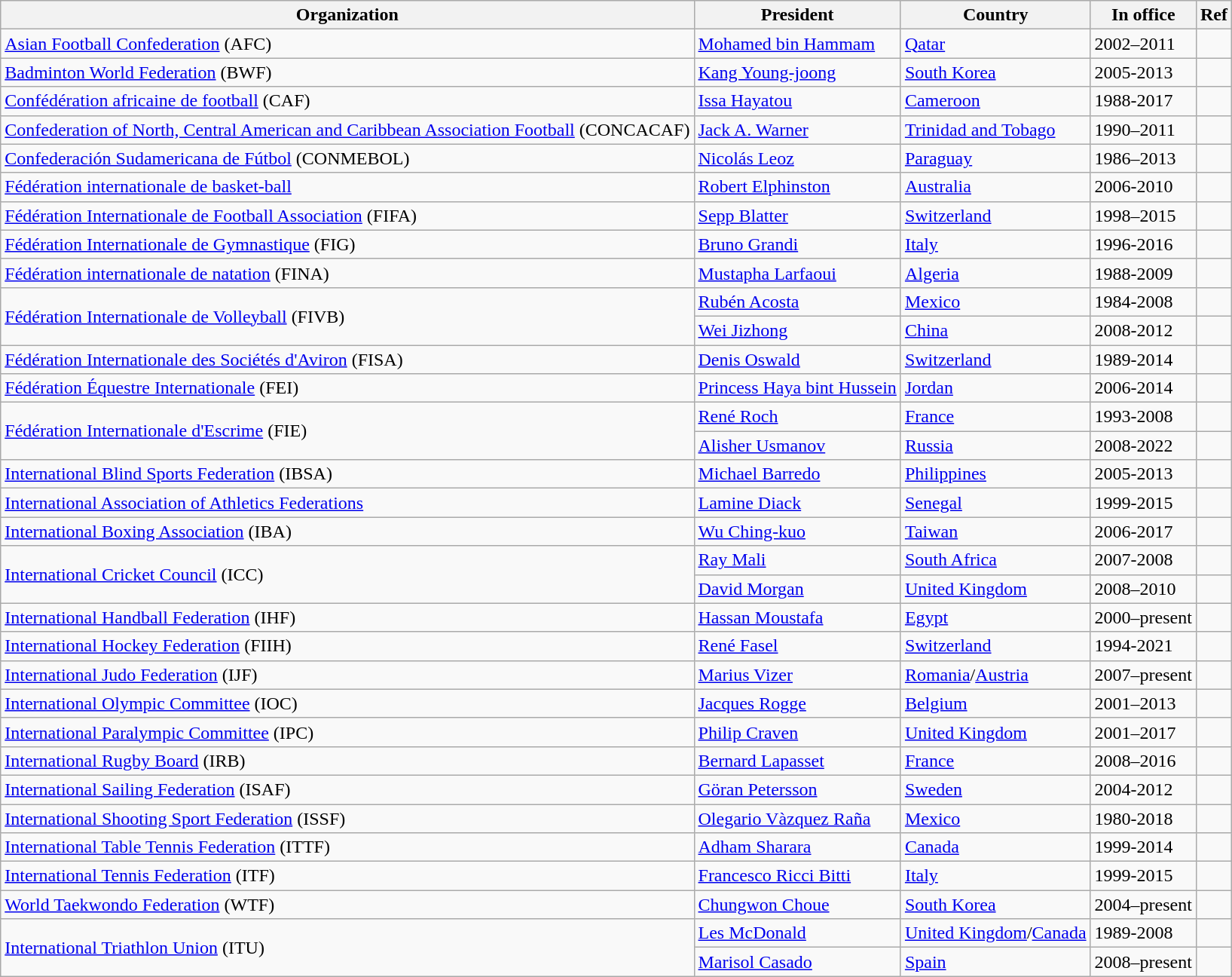<table class="wikitable unsortable">
<tr>
<th>Organization</th>
<th>President</th>
<th>Country</th>
<th>In office</th>
<th>Ref</th>
</tr>
<tr>
<td><a href='#'>Asian Football Confederation</a> (AFC)</td>
<td><a href='#'>Mohamed bin Hammam</a></td>
<td><a href='#'>Qatar</a></td>
<td>2002–2011</td>
<td></td>
</tr>
<tr>
<td><a href='#'>Badminton World Federation</a> (BWF)</td>
<td><a href='#'>Kang Young-joong</a></td>
<td><a href='#'>South Korea</a></td>
<td>2005-2013</td>
<td></td>
</tr>
<tr>
<td><a href='#'>Confédération africaine de football</a> (CAF)</td>
<td><a href='#'>Issa Hayatou</a></td>
<td><a href='#'>Cameroon</a></td>
<td>1988-2017</td>
<td></td>
</tr>
<tr>
<td><a href='#'>Confederation of North, Central American and Caribbean Association Football</a> (CONCACAF)</td>
<td><a href='#'>Jack A. Warner</a></td>
<td><a href='#'>Trinidad and Tobago</a></td>
<td>1990–2011</td>
<td></td>
</tr>
<tr>
<td><a href='#'>Confederación Sudamericana de Fútbol</a> (CONMEBOL)</td>
<td><a href='#'>Nicolás Leoz</a></td>
<td><a href='#'>Paraguay</a></td>
<td>1986–2013</td>
<td></td>
</tr>
<tr>
<td><a href='#'>Fédération internationale de basket-ball</a></td>
<td><a href='#'>Robert Elphinston</a></td>
<td><a href='#'>Australia</a></td>
<td>2006-2010</td>
<td></td>
</tr>
<tr>
<td><a href='#'>Fédération Internationale de Football Association</a> (FIFA)</td>
<td><a href='#'>Sepp Blatter</a></td>
<td><a href='#'>Switzerland</a></td>
<td>1998–2015</td>
<td></td>
</tr>
<tr>
<td><a href='#'>Fédération Internationale de Gymnastique</a> (FIG)</td>
<td><a href='#'>Bruno Grandi</a></td>
<td><a href='#'>Italy</a></td>
<td>1996-2016</td>
<td></td>
</tr>
<tr>
<td><a href='#'>Fédération internationale de natation</a> (FINA)</td>
<td><a href='#'>Mustapha Larfaoui</a></td>
<td><a href='#'>Algeria</a></td>
<td>1988-2009</td>
<td></td>
</tr>
<tr>
<td rowspan="2"><a href='#'>Fédération Internationale de Volleyball</a> (FIVB)</td>
<td><a href='#'>Rubén Acosta</a></td>
<td><a href='#'>Mexico</a></td>
<td>1984-2008</td>
<td></td>
</tr>
<tr>
<td><a href='#'>Wei Jizhong</a></td>
<td><a href='#'>China</a></td>
<td>2008-2012</td>
<td></td>
</tr>
<tr>
<td><a href='#'>Fédération Internationale des Sociétés d'Aviron</a> (FISA)</td>
<td><a href='#'>Denis Oswald</a></td>
<td><a href='#'>Switzerland</a></td>
<td>1989-2014</td>
<td></td>
</tr>
<tr>
<td><a href='#'>Fédération Équestre Internationale</a> (FEI)</td>
<td><a href='#'>Princess Haya bint Hussein</a></td>
<td><a href='#'>Jordan</a></td>
<td>2006-2014</td>
<td></td>
</tr>
<tr>
<td rowspan="2"><a href='#'>Fédération Internationale d'Escrime</a> (FIE)</td>
<td><a href='#'>René Roch</a></td>
<td><a href='#'>France</a></td>
<td>1993-2008</td>
<td></td>
</tr>
<tr>
<td><a href='#'>Alisher Usmanov</a></td>
<td><a href='#'>Russia</a></td>
<td>2008-2022</td>
<td></td>
</tr>
<tr>
<td><a href='#'>International Blind Sports Federation</a> (IBSA)</td>
<td><a href='#'>Michael Barredo</a></td>
<td><a href='#'>Philippines</a></td>
<td>2005-2013</td>
<td></td>
</tr>
<tr>
<td><a href='#'>International Association of Athletics Federations</a></td>
<td><a href='#'>Lamine Diack</a></td>
<td><a href='#'>Senegal</a></td>
<td>1999-2015</td>
<td></td>
</tr>
<tr>
<td><a href='#'>International Boxing Association</a> (IBA)</td>
<td><a href='#'>Wu Ching-kuo</a></td>
<td><a href='#'>Taiwan</a></td>
<td>2006-2017</td>
<td></td>
</tr>
<tr>
<td rowspan="2"><a href='#'>International Cricket Council</a> (ICC)</td>
<td><a href='#'>Ray Mali</a></td>
<td><a href='#'>South Africa</a></td>
<td>2007-2008</td>
<td></td>
</tr>
<tr>
<td><a href='#'>David Morgan</a></td>
<td><a href='#'>United Kingdom</a></td>
<td>2008–2010</td>
<td></td>
</tr>
<tr>
<td><a href='#'>International Handball Federation</a> (IHF)</td>
<td><a href='#'>Hassan Moustafa</a></td>
<td><a href='#'>Egypt</a></td>
<td>2000–present</td>
<td></td>
</tr>
<tr>
<td><a href='#'>International Hockey Federation</a> (FIIH)</td>
<td><a href='#'>René Fasel</a></td>
<td><a href='#'>Switzerland</a></td>
<td>1994-2021</td>
<td></td>
</tr>
<tr>
<td><a href='#'>International Judo Federation</a> (IJF)</td>
<td><a href='#'>Marius Vizer</a></td>
<td><a href='#'>Romania</a>/<a href='#'>Austria</a></td>
<td>2007–present</td>
<td></td>
</tr>
<tr>
<td><a href='#'>International Olympic Committee</a> (IOC)</td>
<td><a href='#'>Jacques Rogge</a></td>
<td><a href='#'>Belgium</a></td>
<td>2001–2013</td>
<td></td>
</tr>
<tr>
<td><a href='#'>International Paralympic Committee</a> (IPC)</td>
<td><a href='#'>Philip Craven</a></td>
<td><a href='#'>United Kingdom</a></td>
<td>2001–2017</td>
<td></td>
</tr>
<tr>
<td><a href='#'>International Rugby Board</a> (IRB)</td>
<td><a href='#'>Bernard Lapasset</a></td>
<td><a href='#'>France</a></td>
<td>2008–2016</td>
<td></td>
</tr>
<tr>
<td><a href='#'>International Sailing Federation</a> (ISAF)</td>
<td><a href='#'>Göran Petersson</a></td>
<td><a href='#'>Sweden</a></td>
<td>2004-2012</td>
<td></td>
</tr>
<tr>
<td><a href='#'>International Shooting Sport Federation</a> (ISSF)</td>
<td><a href='#'>Olegario Vàzquez Raña</a></td>
<td><a href='#'>Mexico</a></td>
<td>1980-2018</td>
<td></td>
</tr>
<tr>
<td><a href='#'>International Table Tennis Federation</a> (ITTF)</td>
<td><a href='#'>Adham Sharara</a></td>
<td><a href='#'>Canada</a></td>
<td>1999-2014</td>
<td></td>
</tr>
<tr>
<td><a href='#'>International Tennis Federation</a> (ITF)</td>
<td><a href='#'>Francesco Ricci Bitti</a></td>
<td><a href='#'>Italy</a></td>
<td>1999-2015</td>
<td></td>
</tr>
<tr>
<td><a href='#'>World Taekwondo Federation</a> (WTF)</td>
<td><a href='#'>Chungwon Choue</a></td>
<td><a href='#'>South Korea</a></td>
<td>2004–present</td>
<td></td>
</tr>
<tr>
<td rowspan="2"><a href='#'>International Triathlon Union</a> (ITU)</td>
<td><a href='#'>Les McDonald</a></td>
<td><a href='#'>United Kingdom</a>/<a href='#'>Canada</a></td>
<td>1989-2008</td>
<td></td>
</tr>
<tr>
<td><a href='#'>Marisol Casado</a></td>
<td><a href='#'>Spain</a></td>
<td>2008–present</td>
<td></td>
</tr>
</table>
